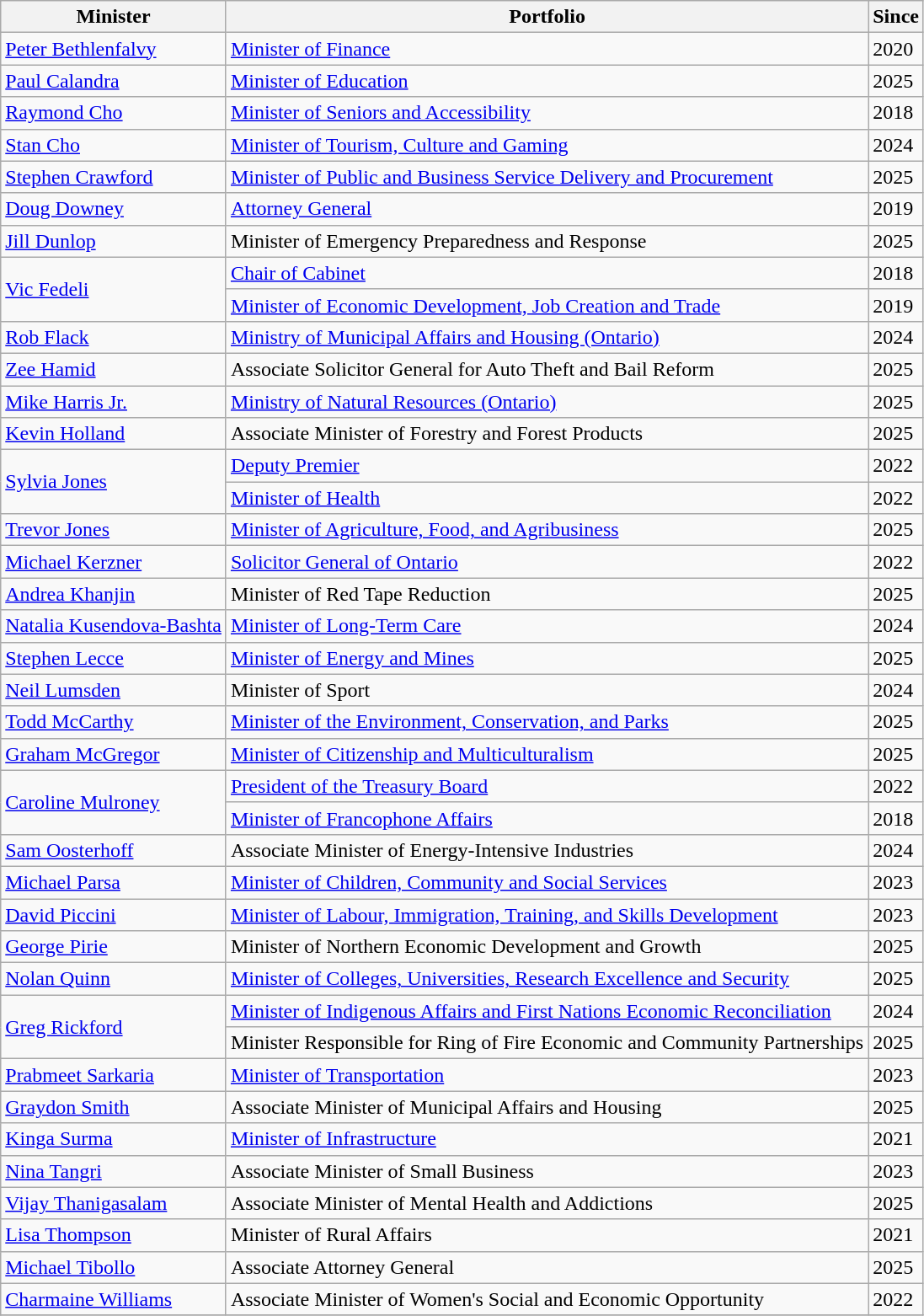<table class="wikitable sortable">
<tr>
<th>Minister</th>
<th>Portfolio</th>
<th>Since</th>
</tr>
<tr>
<td><a href='#'>Peter Bethlenfalvy</a></td>
<td><a href='#'>Minister of Finance</a></td>
<td>2020</td>
</tr>
<tr>
<td><a href='#'>Paul Calandra</a></td>
<td><a href='#'>Minister of Education</a></td>
<td>2025</td>
</tr>
<tr>
<td><a href='#'>Raymond Cho</a></td>
<td><a href='#'>Minister of Seniors and Accessibility</a></td>
<td>2018</td>
</tr>
<tr>
<td><a href='#'>Stan Cho</a></td>
<td><a href='#'>Minister of Tourism, Culture and Gaming</a></td>
<td>2024</td>
</tr>
<tr>
<td><a href='#'>Stephen Crawford</a></td>
<td><a href='#'>Minister of Public and Business Service Delivery and Procurement</a></td>
<td>2025</td>
</tr>
<tr>
<td><a href='#'>Doug Downey</a></td>
<td><a href='#'>Attorney General</a></td>
<td>2019</td>
</tr>
<tr>
<td><a href='#'>Jill Dunlop</a></td>
<td>Minister of Emergency Preparedness and Response</td>
<td>2025</td>
</tr>
<tr>
<td rowspan="2"><a href='#'>Vic Fedeli</a></td>
<td><a href='#'>Chair of Cabinet</a></td>
<td>2018</td>
</tr>
<tr>
<td><a href='#'>Minister of Economic Development, Job Creation and Trade</a></td>
<td>2019</td>
</tr>
<tr>
<td><a href='#'>Rob Flack</a></td>
<td><a href='#'>Ministry of Municipal Affairs and Housing (Ontario)</a></td>
<td>2024</td>
</tr>
<tr>
<td><a href='#'>Zee Hamid</a></td>
<td>Associate Solicitor General for Auto Theft and Bail Reform</td>
<td>2025</td>
</tr>
<tr>
<td><a href='#'>Mike Harris Jr.</a></td>
<td><a href='#'>Ministry of Natural Resources (Ontario)</a></td>
<td>2025</td>
</tr>
<tr>
<td><a href='#'>Kevin Holland</a></td>
<td>Associate Minister of Forestry and Forest Products</td>
<td>2025</td>
</tr>
<tr>
<td rowspan="2"><a href='#'>Sylvia Jones</a></td>
<td><a href='#'>Deputy Premier</a></td>
<td>2022</td>
</tr>
<tr>
<td><a href='#'>Minister of Health</a></td>
<td>2022</td>
</tr>
<tr>
<td><a href='#'>Trevor Jones</a></td>
<td><a href='#'>Minister of Agriculture, Food, and Agribusiness</a></td>
<td>2025</td>
</tr>
<tr>
<td><a href='#'>Michael Kerzner</a></td>
<td><a href='#'>Solicitor General of Ontario</a></td>
<td>2022</td>
</tr>
<tr>
<td><a href='#'>Andrea Khanjin</a></td>
<td>Minister of Red Tape Reduction</td>
<td>2025</td>
</tr>
<tr>
<td><a href='#'>Natalia Kusendova-Bashta</a></td>
<td><a href='#'>Minister of Long-Term Care</a></td>
<td>2024</td>
</tr>
<tr>
<td><a href='#'>Stephen Lecce</a></td>
<td><a href='#'>Minister of Energy and Mines</a></td>
<td>2025</td>
</tr>
<tr>
<td><a href='#'>Neil Lumsden</a></td>
<td>Minister of Sport</td>
<td>2024</td>
</tr>
<tr>
<td><a href='#'>Todd McCarthy</a></td>
<td><a href='#'> Minister of the Environment, Conservation, and Parks</a></td>
<td>2025</td>
</tr>
<tr>
<td><a href='#'>Graham McGregor</a></td>
<td><a href='#'>Minister of Citizenship and Multiculturalism</a></td>
<td>2025</td>
</tr>
<tr>
<td rowspan="2"><a href='#'>Caroline Mulroney</a></td>
<td><a href='#'>President of the Treasury Board</a></td>
<td>2022</td>
</tr>
<tr>
<td><a href='#'>Minister of Francophone Affairs</a></td>
<td>2018</td>
</tr>
<tr>
<td><a href='#'>Sam Oosterhoff</a></td>
<td>Associate Minister of Energy-Intensive Industries</td>
<td>2024</td>
</tr>
<tr>
<td><a href='#'>Michael Parsa</a></td>
<td><a href='#'>Minister of Children, Community and Social Services</a></td>
<td>2023</td>
</tr>
<tr>
<td><a href='#'>David Piccini</a></td>
<td><a href='#'>Minister of Labour, Immigration, Training, and Skills Development</a></td>
<td>2023</td>
</tr>
<tr>
<td><a href='#'>George Pirie</a></td>
<td>Minister of Northern Economic Development and Growth</td>
<td>2025</td>
</tr>
<tr>
<td><a href='#'>Nolan Quinn</a></td>
<td><a href='#'>Minister of Colleges, Universities, Research Excellence and Security</a></td>
<td>2025</td>
</tr>
<tr>
<td rowspan="2"><a href='#'>Greg Rickford</a></td>
<td><a href='#'>Minister of Indigenous Affairs and First Nations Economic Reconciliation</a></td>
<td>2024</td>
</tr>
<tr>
<td>Minister Responsible for Ring of Fire Economic and Community Partnerships</td>
<td>2025</td>
</tr>
<tr>
<td><a href='#'>Prabmeet Sarkaria</a></td>
<td><a href='#'>Minister of Transportation</a></td>
<td>2023</td>
</tr>
<tr>
<td><a href='#'>Graydon Smith</a></td>
<td>Associate Minister of Municipal Affairs and Housing</td>
<td>2025</td>
</tr>
<tr>
<td><a href='#'>Kinga Surma</a></td>
<td><a href='#'>Minister of Infrastructure</a></td>
<td>2021</td>
</tr>
<tr>
<td><a href='#'>Nina Tangri</a></td>
<td>Associate Minister of Small Business</td>
<td>2023</td>
</tr>
<tr>
<td><a href='#'>Vijay Thanigasalam</a></td>
<td>Associate Minister of Mental Health and Addictions</td>
<td>2025</td>
</tr>
<tr>
<td><a href='#'>Lisa Thompson</a></td>
<td>Minister of Rural Affairs</td>
<td>2021</td>
</tr>
<tr>
<td><a href='#'>Michael Tibollo</a></td>
<td>Associate Attorney General</td>
<td>2025</td>
</tr>
<tr>
<td><a href='#'>Charmaine Williams</a></td>
<td>Associate Minister of Women's Social and Economic Opportunity</td>
<td>2022</td>
</tr>
<tr>
</tr>
</table>
